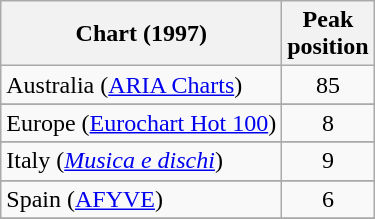<table class="wikitable sortable">
<tr>
<th>Chart (1997)</th>
<th>Peak<br>position</th>
</tr>
<tr>
<td>Australia (<a href='#'>ARIA Charts</a>)</td>
<td align="center">85</td>
</tr>
<tr>
</tr>
<tr>
</tr>
<tr>
</tr>
<tr>
<td>Europe (<a href='#'>Eurochart Hot 100</a>)</td>
<td align="center">8</td>
</tr>
<tr>
</tr>
<tr>
</tr>
<tr>
</tr>
<tr>
</tr>
<tr>
<td>Italy (<em><a href='#'>Musica e dischi</a></em>)</td>
<td align="center">9</td>
</tr>
<tr>
</tr>
<tr>
</tr>
<tr>
</tr>
<tr>
</tr>
<tr>
<td>Spain (<a href='#'>AFYVE</a>)</td>
<td align="center">6</td>
</tr>
<tr>
</tr>
<tr>
</tr>
<tr>
</tr>
<tr>
</tr>
</table>
